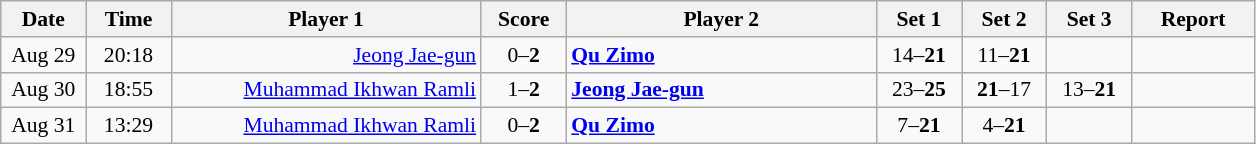<table class="nowrap wikitable" style="font-size:90%; text-align:center">
<tr>
<th width="50">Date</th>
<th width="50">Time</th>
<th width="200">Player 1</th>
<th width="50">Score</th>
<th width="200">Player 2</th>
<th width="50">Set 1</th>
<th width="50">Set 2</th>
<th width="50">Set 3</th>
<th width="75">Report</th>
</tr>
<tr>
<td>Aug 29</td>
<td>20:18</td>
<td align="right"><a href='#'>Jeong Jae-gun</a> </td>
<td>0–<strong>2</strong></td>
<td align="left"><strong> <a href='#'>Qu Zimo</a></strong></td>
<td>14–<strong>21</strong></td>
<td>11–<strong>21</strong></td>
<td></td>
<td></td>
</tr>
<tr>
<td>Aug 30</td>
<td>18:55</td>
<td align="right"><a href='#'>Muhammad Ikhwan Ramli</a> </td>
<td>1–<strong>2</strong></td>
<td align="left"><strong> <a href='#'>Jeong Jae-gun</a></strong></td>
<td>23–<strong>25</strong></td>
<td><strong>21</strong>–17</td>
<td>13–<strong>21</strong></td>
<td></td>
</tr>
<tr>
<td>Aug 31</td>
<td>13:29</td>
<td align="right"><a href='#'>Muhammad Ikhwan Ramli</a> </td>
<td>0–<strong>2</strong></td>
<td align="left"><strong> <a href='#'>Qu Zimo</a></strong></td>
<td>7–<strong>21</strong></td>
<td>4–<strong>21</strong></td>
<td></td>
<td></td>
</tr>
</table>
